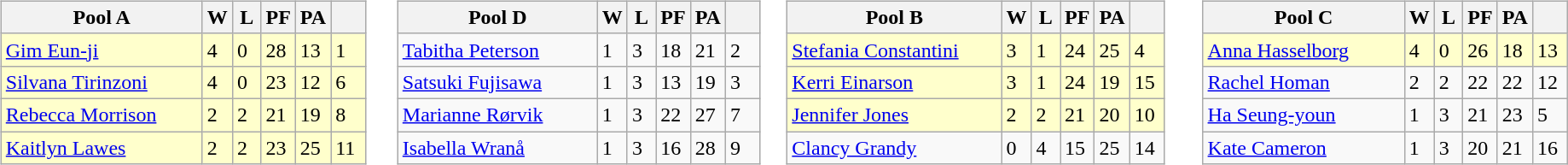<table table>
<tr>
<td valign=top width=10%><br><table class=wikitable>
<tr>
<th width=150>Pool A</th>
<th width=15>W</th>
<th width=15>L</th>
<th width=15>PF</th>
<th width=15>PA</th>
<th width=20></th>
</tr>
<tr bgcolor=#ffffcc>
<td> <a href='#'>Gim Eun-ji</a></td>
<td>4</td>
<td>0</td>
<td>28</td>
<td>13</td>
<td>1</td>
</tr>
<tr bgcolor=#ffffcc>
<td> <a href='#'>Silvana Tirinzoni</a></td>
<td>4</td>
<td>0</td>
<td>23</td>
<td>12</td>
<td>6</td>
</tr>
<tr bgcolor=#ffffcc>
<td> <a href='#'>Rebecca Morrison</a></td>
<td>2</td>
<td>2</td>
<td>21</td>
<td>19</td>
<td>8</td>
</tr>
<tr bgcolor=#ffffcc>
<td> <a href='#'>Kaitlyn Lawes</a></td>
<td>2</td>
<td>2</td>
<td>23</td>
<td>25</td>
<td>11</td>
</tr>
</table>
</td>
<td valign=top width=10%><br><table class=wikitable>
<tr>
<th width=150>Pool D</th>
<th width=15>W</th>
<th width=15>L</th>
<th width=15>PF</th>
<th width=15>PA</th>
<th width=20></th>
</tr>
<tr>
<td> <a href='#'>Tabitha Peterson</a></td>
<td>1</td>
<td>3</td>
<td>18</td>
<td>21</td>
<td>2</td>
</tr>
<tr>
<td> <a href='#'>Satsuki Fujisawa</a></td>
<td>1</td>
<td>3</td>
<td>13</td>
<td>19</td>
<td>3</td>
</tr>
<tr>
<td> <a href='#'>Marianne Rørvik</a></td>
<td>1</td>
<td>3</td>
<td>22</td>
<td>27</td>
<td>7</td>
</tr>
<tr>
<td> <a href='#'>Isabella Wranå</a></td>
<td>1</td>
<td>3</td>
<td>16</td>
<td>28</td>
<td>9</td>
</tr>
</table>
</td>
<td valign=top width=10%><br><table class=wikitable>
<tr>
<th width=160>Pool B</th>
<th width=15>W</th>
<th width=15>L</th>
<th width=15>PF</th>
<th width=15>PA</th>
<th width=20></th>
</tr>
<tr bgcolor=#ffffcc>
<td> <a href='#'>Stefania Constantini</a></td>
<td>3</td>
<td>1</td>
<td>24</td>
<td>25</td>
<td>4</td>
</tr>
<tr bgcolor=#ffffcc>
<td> <a href='#'>Kerri Einarson</a></td>
<td>3</td>
<td>1</td>
<td>24</td>
<td>19</td>
<td>15</td>
</tr>
<tr bgcolor=#ffffcc>
<td> <a href='#'>Jennifer Jones</a></td>
<td>2</td>
<td>2</td>
<td>21</td>
<td>20</td>
<td>10</td>
</tr>
<tr>
<td> <a href='#'>Clancy Grandy</a></td>
<td>0</td>
<td>4</td>
<td>15</td>
<td>25</td>
<td>14</td>
</tr>
</table>
</td>
<td valign=top width=10%><br><table class=wikitable>
<tr>
<th width=150>Pool C</th>
<th width=15>W</th>
<th width=15>L</th>
<th width=15>PF</th>
<th width=15>PA</th>
<th width=20></th>
</tr>
<tr bgcolor=#ffffcc>
<td> <a href='#'>Anna Hasselborg</a></td>
<td>4</td>
<td>0</td>
<td>26</td>
<td>18</td>
<td>13</td>
</tr>
<tr>
<td> <a href='#'>Rachel Homan</a></td>
<td>2</td>
<td>2</td>
<td>22</td>
<td>22</td>
<td>12</td>
</tr>
<tr>
<td> <a href='#'>Ha Seung-youn</a></td>
<td>1</td>
<td>3</td>
<td>21</td>
<td>23</td>
<td>5</td>
</tr>
<tr>
<td> <a href='#'>Kate Cameron</a></td>
<td>1</td>
<td>3</td>
<td>20</td>
<td>21</td>
<td>16</td>
</tr>
</table>
</td>
</tr>
</table>
